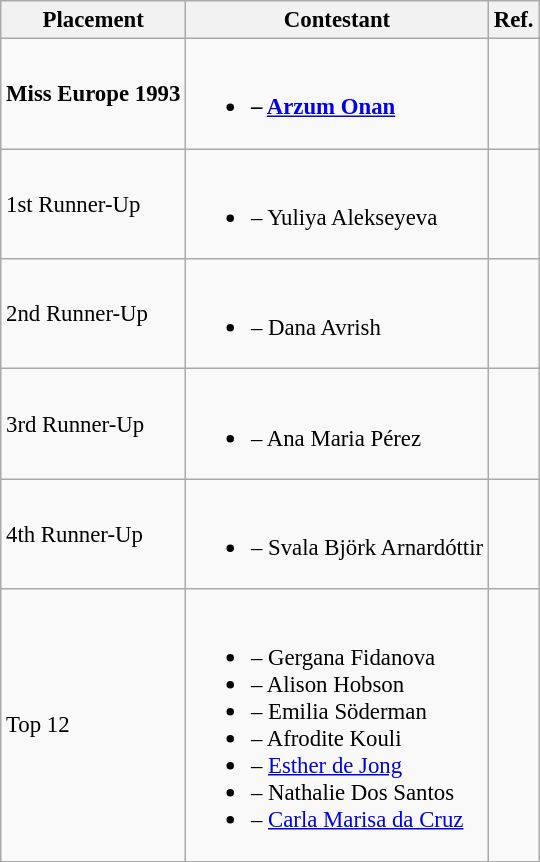<table class="wikitable sortable" style="font-size: 95%;">
<tr>
<th>Placement</th>
<th>Contestant</th>
<th>Ref.</th>
</tr>
<tr>
<td><strong>Miss Europe 1993</strong></td>
<td><br><ul><li><strong> – <a href='#'>Arzum Onan</a></strong></li></ul></td>
<td></td>
</tr>
<tr>
<td>1st Runner-Up</td>
<td><br><ul><li> – Yuliya Alekseyeva</li></ul></td>
<td></td>
</tr>
<tr>
<td>2nd Runner-Up</td>
<td><br><ul><li> – Dana Avrish</li></ul></td>
<td></td>
</tr>
<tr>
<td>3rd Runner-Up</td>
<td><br><ul><li> – Ana Maria Pérez</li></ul></td>
<td></td>
</tr>
<tr>
<td>4th Runner-Up</td>
<td><br><ul><li> – Svala Björk Arnardóttir</li></ul></td>
<td></td>
</tr>
<tr>
<td>Top 12</td>
<td><br><ul><li> – Gergana Fidanova</li><li> – Alison Hobson</li><li> – Emilia Söderman</li><li> – Afrodite Kouli</li><li> – <a href='#'>Esther de Jong</a></li><li> – Nathalie Dos Santos</li><li> – <a href='#'>Carla Marisa da Cruz</a></li></ul></td>
<td></td>
</tr>
</table>
